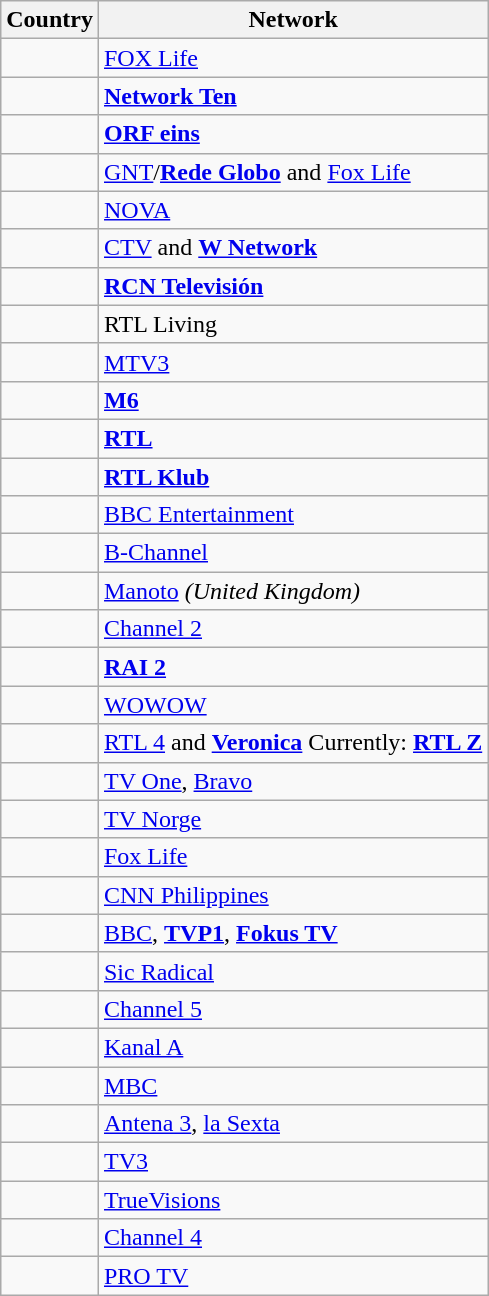<table class="wikitable">
<tr>
<th>Country</th>
<th>Network</th>
</tr>
<tr>
<td></td>
<td><a href='#'>FOX Life</a></td>
</tr>
<tr>
<td></td>
<td><strong><a href='#'>Network Ten</a></strong></td>
</tr>
<tr>
<td></td>
<td><strong><a href='#'>ORF eins</a></strong></td>
</tr>
<tr>
<td></td>
<td><a href='#'>GNT</a>/<strong><a href='#'>Rede Globo</a></strong> and <a href='#'>Fox Life</a></td>
</tr>
<tr>
<td></td>
<td><a href='#'>NOVA</a></td>
</tr>
<tr>
<td></td>
<td><a href='#'>CTV</a> and <strong><a href='#'>W Network</a></strong></td>
</tr>
<tr>
<td></td>
<td><strong><a href='#'>RCN Televisión</a></strong></td>
</tr>
<tr>
<td></td>
<td>RTL Living</td>
</tr>
<tr>
<td></td>
<td><a href='#'>MTV3</a></td>
</tr>
<tr>
<td></td>
<td><a href='#'><strong>M6</strong></a></td>
</tr>
<tr>
<td></td>
<td><a href='#'><strong>RTL</strong></a></td>
</tr>
<tr>
<td></td>
<td><strong><a href='#'>RTL Klub</a></strong></td>
</tr>
<tr>
<td></td>
<td><a href='#'>BBC Entertainment</a></td>
</tr>
<tr>
<td></td>
<td><a href='#'>B-Channel</a></td>
</tr>
<tr>
<td></td>
<td><a href='#'>Manoto</a> <em>(United Kingdom)</em></td>
</tr>
<tr>
<td></td>
<td><a href='#'>Channel 2</a></td>
</tr>
<tr>
<td></td>
<td><strong><a href='#'>RAI 2</a></strong></td>
</tr>
<tr>
<td></td>
<td><a href='#'>WOWOW</a></td>
</tr>
<tr>
<td></td>
<td><a href='#'>RTL 4</a> and <strong> <a href='#'>Veronica</a></strong> Currently:<strong> <a href='#'>RTL Z</a></strong></td>
</tr>
<tr>
<td></td>
<td><a href='#'>TV One</a>, <a href='#'>Bravo</a></td>
</tr>
<tr>
<td></td>
<td><a href='#'>TV Norge</a></td>
</tr>
<tr>
<td></td>
<td><a href='#'>Fox Life</a></td>
</tr>
<tr>
<td></td>
<td><a href='#'>CNN Philippines</a></td>
</tr>
<tr>
<td></td>
<td><a href='#'>BBC</a>, <strong><a href='#'>TVP1</a></strong>, <strong><a href='#'>Fokus TV</a></strong></td>
</tr>
<tr>
<td></td>
<td><a href='#'>Sic Radical</a></td>
</tr>
<tr>
<td></td>
<td><a href='#'>Channel 5</a></td>
</tr>
<tr>
<td></td>
<td><a href='#'>Kanal A</a></td>
</tr>
<tr>
<td></td>
<td><a href='#'>MBC</a></td>
</tr>
<tr>
<td></td>
<td><a href='#'>Antena 3</a>, <a href='#'>la Sexta</a></td>
</tr>
<tr>
<td></td>
<td><a href='#'>TV3</a></td>
</tr>
<tr>
<td></td>
<td><a href='#'>TrueVisions</a></td>
</tr>
<tr>
<td></td>
<td><a href='#'>Channel 4</a></td>
</tr>
<tr>
<td></td>
<td><a href='#'>PRO TV</a></td>
</tr>
</table>
